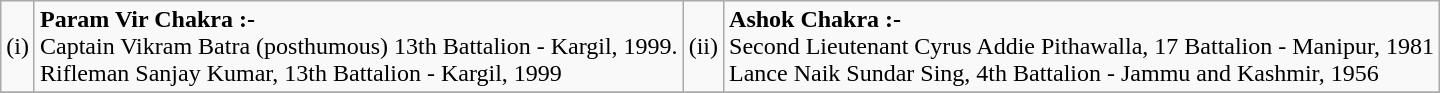<table class="wikitable sortable">
<tr>
<td>(i)</td>
<td><strong>Param Vir Chakra :-</strong><br>Captain Vikram Batra (posthumous) 13th Battalion - Kargil, 1999.<br>Rifleman Sanjay Kumar, 13th Battalion - Kargil, 1999</td>
<td>(ii)</td>
<td><strong>Ashok Chakra :-</strong><br>Second Lieutenant Cyrus Addie Pithawalla, 17 Battalion - Manipur, 1981<br>Lance Naik Sundar Sing, 4th Battalion - Jammu and Kashmir, 1956</td>
</tr>
<tr>
</tr>
</table>
